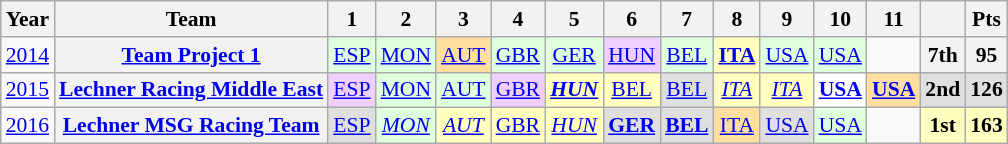<table class="wikitable" style="text-align:center; font-size:90%">
<tr>
<th>Year</th>
<th>Team</th>
<th>1</th>
<th>2</th>
<th>3</th>
<th>4</th>
<th>5</th>
<th>6</th>
<th>7</th>
<th>8</th>
<th>9</th>
<th>10</th>
<th>11</th>
<th></th>
<th>Pts</th>
</tr>
<tr>
<td><a href='#'>2014</a></td>
<th><a href='#'>Team Project 1</a></th>
<td style="background:#DFFFDF;"><a href='#'>ESP</a><br></td>
<td style="background:#DFFFDF;"><a href='#'>MON</a><br></td>
<td style="background:#FFDF9F;"><a href='#'>AUT</a><br></td>
<td style="background:#DFFFDF;"><a href='#'>GBR</a><br></td>
<td style="background:#DFFFDF;"><a href='#'>GER</a><br></td>
<td style="background:#EFCFFF;"><a href='#'>HUN</a><br></td>
<td style="background:#DFFFDF;"><a href='#'>BEL</a><br></td>
<td style="background:#FFFFBF;"><strong><a href='#'>ITA</a></strong><br></td>
<td style="background:#DFFFDF;"><a href='#'>USA</a><br></td>
<td style="background:#DFFFDF;"><a href='#'>USA</a><br></td>
<td></td>
<th>7th</th>
<th>95</th>
</tr>
<tr>
<td><a href='#'>2015</a></td>
<th><a href='#'>Lechner Racing Middle East</a></th>
<td style="background:#EFCFFF;"><a href='#'>ESP</a><br></td>
<td style="background:#DFFFDF;"><a href='#'>MON</a><br></td>
<td style="background:#DFFFDF;"><a href='#'>AUT</a><br></td>
<td style="background:#EFCFFF;"><a href='#'>GBR</a><br></td>
<td style="background:#FFFFBF;"><strong><em><a href='#'>HUN</a></em></strong><br></td>
<td style="background:#FFFFBF;"><a href='#'>BEL</a><br></td>
<td style="background:#DFDFDF;"><a href='#'>BEL</a><br></td>
<td style="background:#FFFFBF;"><em><a href='#'>ITA</a></em><br></td>
<td style="background:#FFFFBF;"><em><a href='#'>ITA</a></em><br></td>
<td style="background:#FFFFFF;"><strong><a href='#'>USA</a></strong><br></td>
<td style="background:#FFDF9F;"><strong><a href='#'>USA</a></strong><br></td>
<th style="background:#DFDFDF;">2nd</th>
<th style="background:#DFDFDF;">126</th>
</tr>
<tr>
<td><a href='#'>2016</a></td>
<th><a href='#'>Lechner MSG Racing Team</a></th>
<td style="background:#DFDFDF;"><a href='#'>ESP</a><br></td>
<td style="background:#DFFFDF;"><em><a href='#'>MON</a></em><br></td>
<td style="background:#FFFFBF;"><em><a href='#'>AUT</a></em><br></td>
<td style="background:#FFFFBF;"><a href='#'>GBR</a><br></td>
<td style="background:#FFFFBF;"><em><a href='#'>HUN</a></em><br></td>
<td style="background:#DFDFDF;"><strong><a href='#'>GER</a></strong><br></td>
<td style="background:#DFDFDF;"><strong><a href='#'>BEL</a></strong><br></td>
<td style="background:#FFDF9F;"><a href='#'>ITA</a><br></td>
<td style="background:#DFDFDF;"><a href='#'>USA</a><br></td>
<td style="background:#DFFFDF;"><a href='#'>USA</a><br></td>
<td></td>
<th style="background:#FFFFBF;">1st</th>
<th style="background:#FFFFBF;">163</th>
</tr>
</table>
